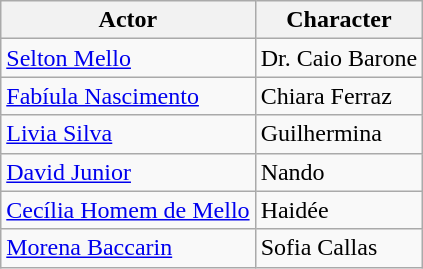<table class="wikitable" style="margin-bottom: 29px;">
<tr>
<th>Actor</th>
<th>Character</th>
</tr>
<tr>
<td><a href='#'>Selton Mello</a></td>
<td>Dr. Caio Barone</td>
</tr>
<tr>
<td><a href='#'>Fabíula Nascimento</a></td>
<td>Chiara Ferraz</td>
</tr>
<tr>
<td><a href='#'>Livia Silva</a></td>
<td>Guilhermina</td>
</tr>
<tr>
<td><a href='#'>David Junior</a></td>
<td>Nando</td>
</tr>
<tr>
<td><a href='#'>Cecília Homem de Mello</a></td>
<td>Haidée</td>
</tr>
<tr>
<td><a href='#'>Morena Baccarin</a></td>
<td>Sofia Callas</td>
</tr>
</table>
